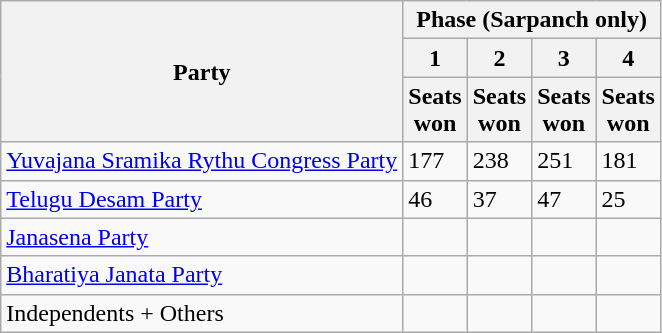<table class="wikitable">
<tr>
<th rowspan="3">Party</th>
<th colspan="4">Phase (Sarpanch only)</th>
</tr>
<tr>
<th>1</th>
<th>2</th>
<th>3</th>
<th>4</th>
</tr>
<tr>
<th>Seats<br>won</th>
<th>Seats<br>won</th>
<th>Seats<br>won</th>
<th>Seats<br>won</th>
</tr>
<tr>
<td><a href='#'>Yuvajana Sramika Rythu Congress Party</a></td>
<td>177</td>
<td>238</td>
<td>251</td>
<td>181</td>
</tr>
<tr>
<td><a href='#'>Telugu Desam Party</a></td>
<td>46</td>
<td>37</td>
<td>47</td>
<td>25</td>
</tr>
<tr>
<td><a href='#'>Janasena Party</a></td>
<td></td>
<td></td>
<td></td>
<td></td>
</tr>
<tr>
<td><a href='#'>Bharatiya Janata Party</a></td>
<td></td>
<td></td>
<td></td>
<td></td>
</tr>
<tr>
<td>Independents + Others</td>
<td></td>
<td></td>
<td></td>
<td></td>
</tr>
</table>
